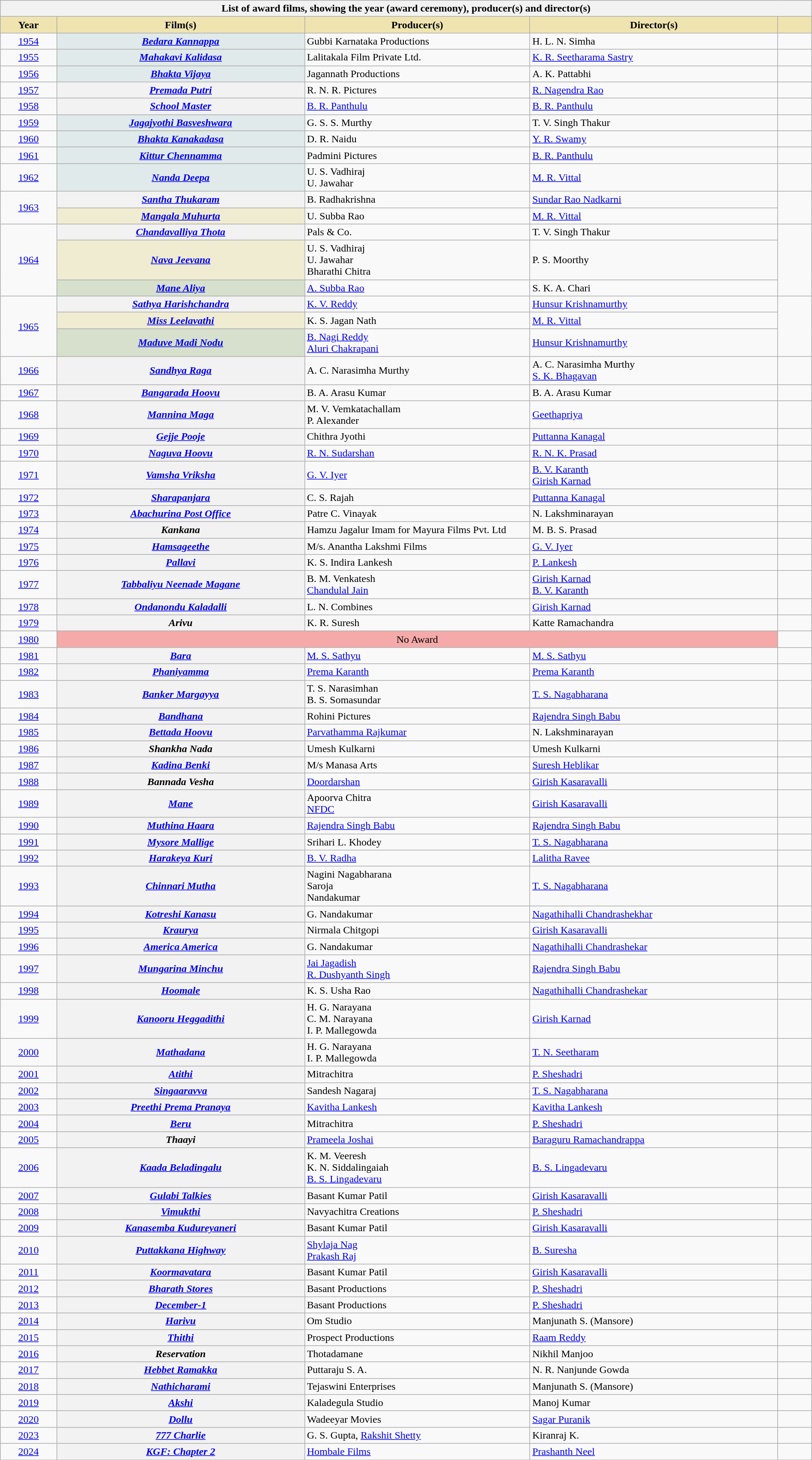<table class="wikitable sortable plainrowheaders" style="width:100%">
<tr>
<th colspan="5">List of award films, showing the year (award ceremony), producer(s) and director(s)</th>
</tr>
<tr>
<th scope="col" style="background-color:#EFE4B0;width:5%;">Year</th>
<th scope="col" style="background-color:#EFE4B0;width:22%;">Film(s)</th>
<th scope="col" style="background-color:#EFE4B0;width:20%;">Producer(s)</th>
<th scope="col" style="background-color:#EFE4B0;width:22%;">Director(s)</th>
<th scope="col" style="background-color:#EFE4B0;width:3%;" class="unsortable"></th>
</tr>
<tr>
<td align="center"><a href='#'>1954<br></a></td>
<th scope="row" style="background-color:#E0EAEA"><em><a href='#'>Bedara Kannappa</a></em></th>
<td>Gubbi Karnataka Productions</td>
<td>H. L. N. Simha</td>
<td align="center"></td>
</tr>
<tr>
<td align="center"><a href='#'>1955<br></a></td>
<th scope="row" style="background-color:#E0EAEA"><em><a href='#'>Mahakavi Kalidasa</a></em></th>
<td>Lalitakala Film Private Ltd.</td>
<td><a href='#'>K. R. Seetharama Sastry</a></td>
<td align="center"></td>
</tr>
<tr>
<td align="center"><a href='#'>1956<br></a></td>
<th scope="row" style="background-color:#E0EAEA"><em><a href='#'>Bhakta Vijaya</a></em></th>
<td>Jagannath Productions</td>
<td>A. K. Pattabhi</td>
<td align="center"></td>
</tr>
<tr>
<td align="center"><a href='#'>1957<br></a></td>
<th scope="row"><a href='#'><em>Premada Putri</em></a></th>
<td>R. N. R. Pictures</td>
<td><a href='#'>R. Nagendra Rao</a></td>
<td align="center"></td>
</tr>
<tr>
<td align="center"><a href='#'>1958<br></a></td>
<th scope="row"><em><a href='#'>School Master</a></em></th>
<td><a href='#'>B. R. Panthulu</a></td>
<td><a href='#'>B. R. Panthulu</a></td>
<td align="center"></td>
</tr>
<tr>
<td align="center"><a href='#'>1959<br></a></td>
<th scope="row" style="background-color:#E0EAEA"><em><a href='#'>Jagajyothi Basveshwara</a></em></th>
<td>G. S. S. Murthy</td>
<td>T. V. Singh Thakur</td>
<td align="center"></td>
</tr>
<tr>
<td align="center"><a href='#'>1960<br></a></td>
<th scope="row" style="background-color:#E0EAEA"><em><a href='#'>Bhakta Kanakadasa</a></em></th>
<td>D. R. Naidu</td>
<td><a href='#'>Y. R. Swamy</a></td>
<td align="center"></td>
</tr>
<tr>
<td align="center"><a href='#'>1961<br></a></td>
<th scope="row" style="background-color:#E0EAEA"><em><a href='#'>Kittur Chennamma</a></em></th>
<td>Padmini Pictures</td>
<td><a href='#'>B. R. Panthulu</a></td>
<td align="center"></td>
</tr>
<tr>
<td align="center"><a href='#'>1962<br></a></td>
<th scope="row" style="background-color:#E0EAEA"><em><a href='#'>Nanda Deepa</a></em></th>
<td>U. S. Vadhiraj<br>U. Jawahar</td>
<td><a href='#'>M. R. Vittal</a></td>
<td align="center"></td>
</tr>
<tr>
<td align="center" rowspan="2"><a href='#'>1963<br></a></td>
<th scope="row"><em><a href='#'>Santha Thukaram</a></em></th>
<td>B. Radhakrishna</td>
<td><a href='#'>Sundar Rao Nadkarni</a></td>
<td align="center" rowspan="2"></td>
</tr>
<tr>
<th scope="row" style="background-color:#EFECD1"><em><a href='#'>Mangala Muhurta</a></em></th>
<td>U. Subba Rao</td>
<td><a href='#'>M. R. Vittal</a></td>
</tr>
<tr>
<td align="center" rowspan="3"><a href='#'>1964<br></a></td>
<th scope="row"><em><a href='#'>Chandavalliya Thota</a></em></th>
<td>Pals & Co.</td>
<td>T. V. Singh Thakur</td>
<td align="center" rowspan="3"></td>
</tr>
<tr>
<th scope="row" style="background-color:#EFECD1"><em><a href='#'>Nava Jeevana</a></em></th>
<td>U. S. Vadhiraj<br>U. Jawahar<br>Bharathi Chitra</td>
<td>P. S. Moorthy</td>
</tr>
<tr>
<th scope="row" style="background-color:#D6E0CC"><em><a href='#'>Mane Aliya</a></em></th>
<td><a href='#'>A. Subba Rao</a></td>
<td>S. K. A. Chari</td>
</tr>
<tr>
<td align="center" rowspan="3"><a href='#'>1965<br></a></td>
<th scope="row"><em><a href='#'>Sathya Harishchandra</a></em></th>
<td><a href='#'>K. V. Reddy</a></td>
<td><a href='#'>Hunsur Krishnamurthy</a></td>
<td align="center" rowspan="3"></td>
</tr>
<tr>
<th scope="row" style="background-color:#EFECD1"><em><a href='#'>Miss Leelavathi</a></em></th>
<td>K. S. Jagan Nath</td>
<td><a href='#'>M. R. Vittal</a></td>
</tr>
<tr>
<th scope="row" style="background-color:#D6E0CC"><em><a href='#'>Maduve Madi Nodu</a></em></th>
<td><a href='#'>B. Nagi Reddy</a><br><a href='#'>Aluri Chakrapani</a></td>
<td><a href='#'>Hunsur Krishnamurthy</a></td>
</tr>
<tr>
<td align="center"><a href='#'>1966<br></a></td>
<th scope="row"><em><a href='#'>Sandhya Raga</a></em></th>
<td>A. C. Narasimha Murthy</td>
<td>A. C. Narasimha Murthy<br><a href='#'>S. K. Bhagavan</a></td>
<td align="center"></td>
</tr>
<tr>
<td align="center"><a href='#'>1967<br></a></td>
<th scope="row"><em><a href='#'>Bangarada Hoovu</a></em></th>
<td>B. A. Arasu Kumar</td>
<td>B. A. Arasu Kumar</td>
<td align="center"></td>
</tr>
<tr>
<td align="center"><a href='#'>1968<br></a></td>
<th scope="row"><em><a href='#'>Mannina Maga</a></em></th>
<td>M. V. Vemkatachallam<br>P. Alexander</td>
<td><a href='#'>Geethapriya</a></td>
<td align="center"></td>
</tr>
<tr>
<td align="center"><a href='#'>1969<br></a></td>
<th scope="row"><em><a href='#'>Gejje Pooje</a></em></th>
<td>Chithra Jyothi</td>
<td><a href='#'>Puttanna Kanagal</a></td>
<td align="center"></td>
</tr>
<tr>
<td align="center"><a href='#'>1970<br></a></td>
<th scope="row"><em><a href='#'>Naguva Hoovu</a></em></th>
<td><a href='#'>R. N. Sudarshan</a></td>
<td><a href='#'>R. N. K. Prasad</a></td>
<td align="center"></td>
</tr>
<tr>
<td align="center"><a href='#'>1971<br></a></td>
<th scope="row"><em><a href='#'>Vamsha Vriksha</a></em></th>
<td><a href='#'>G. V. Iyer</a></td>
<td> <a href='#'>B. V. Karanth</a><br> <a href='#'>Girish Karnad</a></td>
<td align="center"></td>
</tr>
<tr>
<td align="center"><a href='#'>1972<br></a></td>
<th scope="row"><em><a href='#'>Sharapanjara</a></em></th>
<td>C. S. Rajah</td>
<td><a href='#'>Puttanna Kanagal</a></td>
<td align="center"></td>
</tr>
<tr>
<td align="center"><a href='#'>1973<br></a></td>
<th scope="row"><em><a href='#'>Abachurina Post Office</a></em></th>
<td>Patre C. Vinayak</td>
<td>N. Lakshminarayan</td>
<td align="center"></td>
</tr>
<tr>
<td align="center"><a href='#'>1974<br></a></td>
<th scope="row"><em>Kankana</em></th>
<td>Hamzu Jagalur Imam for Mayura Films Pvt. Ltd</td>
<td>M. B. S. Prasad</td>
<td align="center"></td>
</tr>
<tr>
<td align="center"><a href='#'>1975<br></a></td>
<th scope="row"><em><a href='#'>Hamsageethe</a></em></th>
<td>M/s. Anantha Lakshmi Films</td>
<td><a href='#'>G. V. Iyer</a></td>
<td align="center"></td>
</tr>
<tr>
<td align="center"><a href='#'>1976<br></a></td>
<th scope="row"><em><a href='#'>Pallavi</a></em></th>
<td>K. S. Indira Lankesh</td>
<td><a href='#'>P. Lankesh</a></td>
<td align="center"></td>
</tr>
<tr>
<td align="center"><a href='#'>1977<br></a></td>
<th scope="row"><em><a href='#'>Tabbaliyu Neenade Magane</a></em></th>
<td>B. M. Venkatesh<br><a href='#'>Chandulal Jain</a></td>
<td><a href='#'>Girish Karnad</a><br><a href='#'>B. V. Karanth</a></td>
<td align="center"></td>
</tr>
<tr>
<td align="center"><a href='#'>1978<br></a></td>
<th scope="row"><em><a href='#'>Ondanondu Kaladalli</a></em></th>
<td>L. N. Combines</td>
<td><a href='#'>Girish Karnad</a></td>
<td align="center"></td>
</tr>
<tr>
<td align="center"><a href='#'>1979<br></a></td>
<th scope="row"><em>Arivu</em></th>
<td>K. R. Suresh</td>
<td>Katte Ramachandra</td>
<td align="center"></td>
</tr>
<tr>
<td align="center"><a href='#'>1980<br></a></td>
<td colspan="3" bgcolor="#F5A9A9" align="center">No Award</td>
<td align="center"></td>
</tr>
<tr>
<td align="center"><a href='#'>1981<br></a></td>
<th scope="row"><em><a href='#'>Bara</a></em></th>
<td><a href='#'>M. S. Sathyu</a></td>
<td><a href='#'>M. S. Sathyu</a></td>
<td align="center"></td>
</tr>
<tr>
<td align="center"><a href='#'>1982<br></a></td>
<th scope="row"><em><a href='#'>Phaniyamma</a></em></th>
<td><a href='#'>Prema Karanth</a></td>
<td><a href='#'>Prema Karanth</a></td>
<td align="center"></td>
</tr>
<tr>
<td align="center"><a href='#'>1983<br></a></td>
<th scope="row"><em><a href='#'>Banker Margayya</a></em></th>
<td>T. S. Narasimhan<br>B. S. Somasundar</td>
<td><a href='#'>T. S. Nagabharana</a></td>
<td align="center"></td>
</tr>
<tr>
<td align="center"><a href='#'>1984<br></a></td>
<th scope="row"><em><a href='#'>Bandhana</a></em></th>
<td>Rohini Pictures</td>
<td><a href='#'>Rajendra Singh Babu</a></td>
<td align="center"></td>
</tr>
<tr>
<td align="center"><a href='#'>1985<br></a></td>
<th scope="row"><em><a href='#'>Bettada Hoovu</a></em></th>
<td><a href='#'>Parvathamma Rajkumar</a></td>
<td>N. Lakshminarayan</td>
<td align="center"></td>
</tr>
<tr>
<td align="center"><a href='#'>1986<br></a></td>
<th scope="row"><em>Shankha Nada</em></th>
<td>Umesh Kulkarni</td>
<td>Umesh Kulkarni</td>
<td align="center"></td>
</tr>
<tr>
<td align="center"><a href='#'>1987<br></a></td>
<th scope="row"><em><a href='#'>Kadina Benki</a></em></th>
<td>M/s Manasa Arts</td>
<td><a href='#'>Suresh Heblikar</a></td>
<td align="center"></td>
</tr>
<tr>
<td align="center"><a href='#'>1988<br></a></td>
<th scope="row"><em>Bannada Vesha</em></th>
<td><a href='#'>Doordarshan</a></td>
<td><a href='#'>Girish Kasaravalli</a></td>
<td align="center"></td>
</tr>
<tr>
<td align="center"><a href='#'>1989<br></a></td>
<th scope="row"><em><a href='#'>Mane</a></em></th>
<td>Apoorva Chitra<br><a href='#'>NFDC</a></td>
<td><a href='#'>Girish Kasaravalli</a></td>
<td align="center"></td>
</tr>
<tr>
<td align="center"><a href='#'>1990<br></a></td>
<th scope="row"><em><a href='#'>Muthina Haara</a></em></th>
<td><a href='#'>Rajendra Singh Babu</a></td>
<td><a href='#'>Rajendra Singh Babu</a></td>
<td align="center"></td>
</tr>
<tr>
<td align="center"><a href='#'>1991<br></a></td>
<th scope="row"><em><a href='#'>Mysore Mallige</a></em></th>
<td>Srihari L. Khodey</td>
<td><a href='#'>T. S. Nagabharana</a></td>
<td align="center"></td>
</tr>
<tr>
<td align="center"><a href='#'>1992<br></a></td>
<th scope="row"><em><a href='#'>Harakeya Kuri</a></em></th>
<td><a href='#'>B. V. Radha</a></td>
<td><a href='#'>Lalitha Ravee</a></td>
<td align="center"></td>
</tr>
<tr>
<td align="center"><a href='#'>1993<br></a></td>
<th scope="row"><em><a href='#'>Chinnari Mutha</a></em></th>
<td>Nagini Nagabharana<br>Saroja<br>Nandakumar</td>
<td><a href='#'>T. S. Nagabharana</a></td>
<td align="center"></td>
</tr>
<tr>
<td align="center"><a href='#'>1994<br></a></td>
<th scope="row"><em><a href='#'>Kotreshi Kanasu</a></em></th>
<td>G. Nandakumar</td>
<td><a href='#'>Nagathihalli Chandrashekhar</a></td>
<td align="center"></td>
</tr>
<tr>
<td align="center"><a href='#'>1995<br></a></td>
<th scope="row"><em><a href='#'>Kraurya</a></em></th>
<td>Nirmala Chitgopi</td>
<td><a href='#'>Girish Kasaravalli</a></td>
<td align="center"></td>
</tr>
<tr>
<td align="center"><a href='#'>1996<br></a></td>
<th scope="row"><em><a href='#'>America America</a></em></th>
<td>G. Nandakumar</td>
<td><a href='#'>Nagathihalli Chandrashekar</a></td>
<td align="center"></td>
</tr>
<tr>
<td align="center"><a href='#'>1997<br></a></td>
<th scope="row"><em><a href='#'>Mungarina Minchu</a></em></th>
<td><a href='#'>Jai Jagadish</a> <br><a href='#'>R. Dushyanth Singh</a></td>
<td><a href='#'>Rajendra Singh Babu</a></td>
<td align="center"></td>
</tr>
<tr>
<td align="center"><a href='#'>1998<br></a></td>
<th scope="row"><em><a href='#'>Hoomale</a></em></th>
<td>K. S. Usha Rao</td>
<td><a href='#'>Nagathihalli Chandrashekar</a></td>
<td align="center"></td>
</tr>
<tr>
<td align="center"><a href='#'>1999<br></a></td>
<th scope="row"><em><a href='#'>Kanooru Heggadithi</a></em></th>
<td>H. G. Narayana<br>C. M. Narayana<br>I. P. Mallegowda</td>
<td><a href='#'>Girish Karnad</a></td>
<td align="center"></td>
</tr>
<tr>
<td align="center"><a href='#'>2000<br></a></td>
<th scope="row"><em><a href='#'>Mathadana</a></em></th>
<td>H. G. Narayana<br>I. P. Mallegowda</td>
<td><a href='#'>T. N. Seetharam</a></td>
<td align="center"></td>
</tr>
<tr>
<td align="center"><a href='#'>2001<br></a></td>
<th scope="row"><em><a href='#'>Atithi</a></em></th>
<td>Mitrachitra</td>
<td><a href='#'>P. Sheshadri</a></td>
<td align="center"></td>
</tr>
<tr>
<td align="center"><a href='#'>2002<br></a></td>
<th scope="row"><em><a href='#'>Singaaravva</a></em></th>
<td>Sandesh Nagaraj</td>
<td><a href='#'>T. S. Nagabharana</a></td>
<td align="center"></td>
</tr>
<tr>
<td align="center"><a href='#'>2003<br></a></td>
<th scope="row"><em><a href='#'>Preethi Prema Pranaya</a></em></th>
<td><a href='#'>Kavitha Lankesh</a></td>
<td><a href='#'>Kavitha Lankesh</a></td>
<td align="center"></td>
</tr>
<tr>
<td align="center"><a href='#'>2004<br></a></td>
<th scope="row"><em><a href='#'>Beru</a></em></th>
<td>Mitrachitra</td>
<td><a href='#'>P. Sheshadri</a></td>
<td align="center"></td>
</tr>
<tr>
<td align="center"><a href='#'>2005<br></a></td>
<th scope="row"><em>Thaayi</em></th>
<td><a href='#'>Prameela Joshai</a></td>
<td><a href='#'>Baraguru Ramachandrappa</a></td>
<td align="center"></td>
</tr>
<tr>
<td align="center"><a href='#'>2006<br></a></td>
<th scope="row"><em><a href='#'>Kaada Beladingalu</a></em></th>
<td>K. M. Veeresh<br>K. N. Siddalingaiah<br><a href='#'>B. S. Lingadevaru</a></td>
<td><a href='#'>B. S. Lingadevaru</a></td>
<td align="center"></td>
</tr>
<tr>
<td align="center"><a href='#'>2007<br></a></td>
<th scope="row"><em><a href='#'>Gulabi Talkies</a></em></th>
<td>Basant Kumar Patil</td>
<td><a href='#'>Girish Kasaravalli</a></td>
<td align="center"></td>
</tr>
<tr>
<td align="center"><a href='#'>2008<br></a></td>
<th scope="row"><em><a href='#'>Vimukthi</a></em></th>
<td>Navyachitra Creations</td>
<td><a href='#'>P. Sheshadri</a></td>
<td align="center"></td>
</tr>
<tr>
<td align="center"><a href='#'>2009<br></a></td>
<th scope="row"><em><a href='#'>Kanasemba Kudureyaneri</a></em></th>
<td>Basant Kumar Patil</td>
<td><a href='#'>Girish Kasaravalli</a></td>
<td align="center"></td>
</tr>
<tr>
<td align="center"><a href='#'>2010<br></a></td>
<th scope="row"><em><a href='#'>Puttakkana Highway</a></em></th>
<td><a href='#'>Shylaja Nag</a><br><a href='#'>Prakash Raj</a></td>
<td><a href='#'>B. Suresha</a></td>
<td align="center"></td>
</tr>
<tr>
<td align="center"><a href='#'>2011<br></a></td>
<th scope="row"><em><a href='#'>Koormavatara</a></em></th>
<td>Basant Kumar Patil</td>
<td><a href='#'>Girish Kasaravalli</a></td>
<td align="center"></td>
</tr>
<tr>
<td align="center"><a href='#'>2012<br></a></td>
<th scope="row"><em><a href='#'>Bharath Stores</a></em></th>
<td>Basant Productions</td>
<td><a href='#'>P. Sheshadri</a></td>
<td align="center"></td>
</tr>
<tr>
<td align="center"><a href='#'>2013<br></a></td>
<th scope="row"><em><a href='#'>December-1</a></em></th>
<td>Basant Productions</td>
<td><a href='#'>P. Sheshadri</a></td>
<td align="center"></td>
</tr>
<tr>
<td align="center"><a href='#'>2014<br></a></td>
<th scope="row"><em><a href='#'>Harivu</a></em></th>
<td>Om Studio</td>
<td>Manjunath S. (Mansore)</td>
<td align="center"></td>
</tr>
<tr>
<td align="center"><a href='#'>2015<br></a></td>
<th scope="row"><em><a href='#'>Thithi</a></em></th>
<td>Prospect Productions</td>
<td><a href='#'>Raam Reddy</a></td>
<td align="center"></td>
</tr>
<tr>
<td align="center"><a href='#'>2016<br></a></td>
<th scope="row"><em>Reservation</em></th>
<td>Thotadamane</td>
<td>Nikhil Manjoo</td>
<td align="center"></td>
</tr>
<tr>
<td align="center"><a href='#'>2017<br></a></td>
<th scope="row"><em><a href='#'>Hebbet Ramakka</a></em></th>
<td>Puttaraju S. A.</td>
<td>N. R. Nanjunde Gowda</td>
<td align="center"></td>
</tr>
<tr>
<td align="center"><a href='#'>2018<br></a></td>
<th scope="row"><em><a href='#'>Nathicharami</a></em></th>
<td>Tejaswini Enterprises</td>
<td>Manjunath S. (Mansore)</td>
<td align="center"></td>
</tr>
<tr>
<td align="center"><a href='#'>2019<br></a></td>
<th scope="row"><em><a href='#'>Akshi</a></em></th>
<td>Kaladegula Studio</td>
<td>Manoj Kumar</td>
<td style="text-align:center;"></td>
</tr>
<tr>
<td align="center"><a href='#'>2020<br></a></td>
<th scope="row"><em><a href='#'>Dollu</a></em></th>
<td>Wadeeyar Movies</td>
<td><a href='#'>Sagar Puranik</a></td>
<td></td>
</tr>
<tr>
<td align="center"><a href='#'>2023<br></a></td>
<th scope="row"><em><a href='#'>777 Charlie</a></em></th>
<td>G. S. Gupta, <a href='#'>Rakshit Shetty</a></td>
<td>Kiranraj K.</td>
<td style="text-align:center;"></td>
</tr>
<tr>
<td align="center"><a href='#'>2024<br></a></td>
<th scope="row"><em><a href='#'>KGF: Chapter 2</a></em></th>
<td><a href='#'>Hombale Films</a></td>
<td><a href='#'>Prashanth Neel</a></td>
<td style="text-align:center;"></td>
</tr>
<tr>
</tr>
</table>
